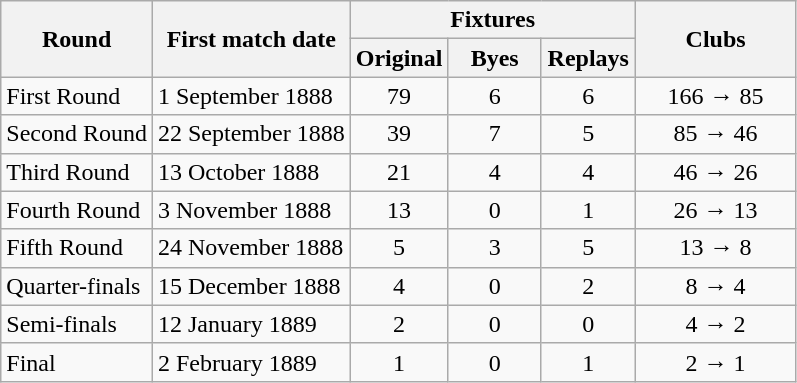<table class="wikitable" style="text-align: center">
<tr>
<th rowspan=2>Round</th>
<th rowspan=2>First match date</th>
<th colspan=3>Fixtures</th>
<th rowspan=2 width=100>Clubs</th>
</tr>
<tr>
<th width=55>Original</th>
<th width=55>Byes</th>
<th width=55>Replays</th>
</tr>
<tr>
<td align=left>First Round</td>
<td align=left>1 September 1888</td>
<td>79</td>
<td>6</td>
<td>6</td>
<td>166 → 85</td>
</tr>
<tr>
<td align=left>Second Round</td>
<td align=left>22 September 1888</td>
<td>39</td>
<td>7</td>
<td>5</td>
<td>85 → 46</td>
</tr>
<tr>
<td align=left>Third Round</td>
<td align=left>13 October 1888</td>
<td>21</td>
<td>4</td>
<td>4</td>
<td>46 → 26</td>
</tr>
<tr>
<td align=left>Fourth Round</td>
<td align=left>3 November 1888</td>
<td>13</td>
<td>0</td>
<td>1</td>
<td>26 → 13</td>
</tr>
<tr>
<td align=left>Fifth Round</td>
<td align=left>24 November 1888</td>
<td>5</td>
<td>3</td>
<td>5</td>
<td>13 → 8</td>
</tr>
<tr>
<td align=left>Quarter-finals</td>
<td align=left>15 December 1888</td>
<td>4</td>
<td>0</td>
<td>2</td>
<td>8 → 4</td>
</tr>
<tr>
<td align=left>Semi-finals</td>
<td align=left>12 January 1889</td>
<td>2</td>
<td>0</td>
<td>0</td>
<td>4 → 2</td>
</tr>
<tr>
<td align=left>Final</td>
<td align=left>2 February 1889</td>
<td>1</td>
<td>0</td>
<td>1</td>
<td>2 → 1</td>
</tr>
</table>
